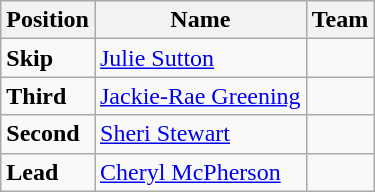<table class="wikitable">
<tr>
<th><strong>Position</strong></th>
<th><strong>Name</strong></th>
<th><strong>Team</strong></th>
</tr>
<tr>
<td><strong>Skip</strong></td>
<td><a href='#'>Julie Sutton</a></td>
<td></td>
</tr>
<tr>
<td><strong>Third</strong></td>
<td><a href='#'>Jackie-Rae Greening</a> </td>
<td></td>
</tr>
<tr>
<td><strong>Second</strong></td>
<td><a href='#'>Sheri Stewart</a></td>
<td></td>
</tr>
<tr>
<td><strong>Lead</strong></td>
<td><a href='#'>Cheryl McPherson</a></td>
<td></td>
</tr>
</table>
